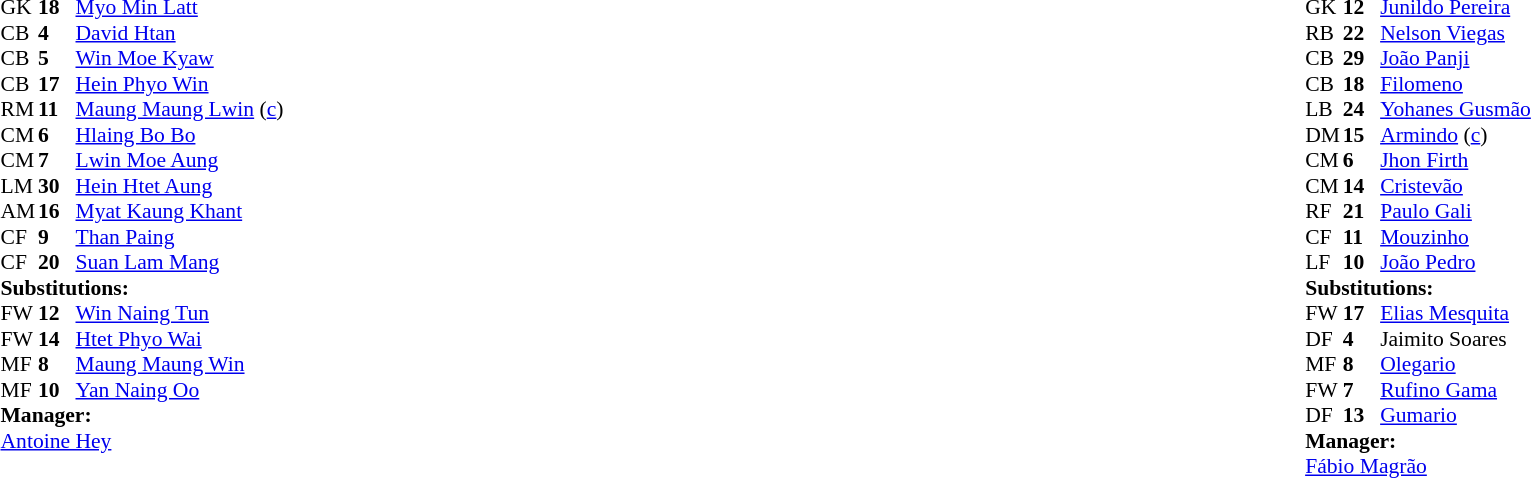<table width="100%">
<tr>
<td valign="top" width="40%"><br><table style="font-size:90%" cellspacing="0" cellpadding="0">
<tr>
<th width=25></th>
<th width=25></th>
</tr>
<tr>
<td>GK</td>
<td><strong>18</strong></td>
<td><a href='#'>Myo Min Latt</a></td>
</tr>
<tr>
<td>CB</td>
<td><strong>4</strong></td>
<td><a href='#'>David Htan</a></td>
</tr>
<tr>
<td>CB</td>
<td><strong>5</strong></td>
<td><a href='#'>Win Moe Kyaw</a></td>
<td></td>
<td></td>
</tr>
<tr>
<td>CB</td>
<td><strong>17</strong></td>
<td><a href='#'>Hein Phyo Win</a></td>
</tr>
<tr>
<td>RM</td>
<td><strong>11</strong></td>
<td><a href='#'>Maung Maung Lwin</a> (<a href='#'>c</a>)</td>
</tr>
<tr>
<td>CM</td>
<td><strong>6</strong></td>
<td><a href='#'>Hlaing Bo Bo</a></td>
<td></td>
<td></td>
</tr>
<tr>
<td>CM</td>
<td><strong>7</strong></td>
<td><a href='#'>Lwin Moe Aung</a></td>
</tr>
<tr>
<td>LM</td>
<td><strong>30</strong></td>
<td><a href='#'>Hein Htet Aung</a></td>
</tr>
<tr>
<td>AM</td>
<td><strong>16</strong></td>
<td><a href='#'>Myat Kaung Khant</a></td>
<td></td>
<td></td>
</tr>
<tr>
<td>CF</td>
<td><strong>9</strong></td>
<td><a href='#'>Than Paing</a></td>
<td></td>
<td></td>
</tr>
<tr>
<td>CF</td>
<td><strong>20</strong></td>
<td><a href='#'>Suan Lam Mang</a></td>
</tr>
<tr>
<td colspan=3><strong>Substitutions:</strong></td>
</tr>
<tr>
<td>FW</td>
<td><strong>12</strong></td>
<td><a href='#'>Win Naing Tun</a></td>
<td></td>
<td></td>
</tr>
<tr>
<td>FW</td>
<td><strong>14</strong></td>
<td><a href='#'>Htet Phyo Wai</a></td>
<td></td>
<td></td>
</tr>
<tr>
<td>MF</td>
<td><strong>8</strong></td>
<td><a href='#'>Maung Maung Win</a></td>
<td></td>
<td></td>
</tr>
<tr>
<td>MF</td>
<td><strong>10</strong></td>
<td><a href='#'>Yan Naing Oo</a></td>
<td></td>
<td></td>
</tr>
<tr>
<td colspan=3><strong>Manager:</strong></td>
</tr>
<tr>
<td colspan=3> <a href='#'>Antoine Hey</a></td>
</tr>
</table>
</td>
<td valign="top"></td>
<td valign="top" width="50%"><br><table style="font-size:90%; margin:auto" cellspacing="0" cellpadding="0">
<tr>
<th width=25></th>
<th width=25></th>
</tr>
<tr>
<td>GK</td>
<td><strong>12</strong></td>
<td><a href='#'>Junildo Pereira</a></td>
</tr>
<tr>
<td>RB</td>
<td><strong>22</strong></td>
<td><a href='#'>Nelson Viegas</a></td>
<td></td>
<td></td>
</tr>
<tr>
<td>CB</td>
<td><strong>29</strong></td>
<td><a href='#'>João Panji</a></td>
<td></td>
<td></td>
</tr>
<tr>
<td>CB</td>
<td><strong>18</strong></td>
<td><a href='#'>Filomeno</a></td>
</tr>
<tr>
<td>LB</td>
<td><strong>24</strong></td>
<td><a href='#'>Yohanes Gusmão</a></td>
</tr>
<tr>
<td>DM</td>
<td><strong>15</strong></td>
<td><a href='#'>Armindo</a> (<a href='#'>c</a>)</td>
</tr>
<tr>
<td>CM</td>
<td><strong>6</strong></td>
<td><a href='#'>Jhon Firth</a></td>
</tr>
<tr>
<td>CM</td>
<td><strong>14</strong></td>
<td><a href='#'>Cristevão</a></td>
<td></td>
<td></td>
</tr>
<tr>
<td>RF</td>
<td><strong>21</strong></td>
<td><a href='#'>Paulo Gali</a></td>
<td></td>
</tr>
<tr>
<td>CF</td>
<td><strong>11</strong></td>
<td><a href='#'>Mouzinho</a></td>
<td></td>
<td></td>
</tr>
<tr>
<td>LF</td>
<td><strong>10</strong></td>
<td><a href='#'>João Pedro</a></td>
<td></td>
<td></td>
</tr>
<tr>
<td colspan=3><strong>Substitutions:</strong></td>
</tr>
<tr>
<td>FW</td>
<td><strong>17</strong></td>
<td><a href='#'>Elias Mesquita</a></td>
<td></td>
<td></td>
</tr>
<tr>
<td>DF</td>
<td><strong>4</strong></td>
<td>Jaimito Soares</td>
<td></td>
<td></td>
</tr>
<tr>
<td>MF</td>
<td><strong>8</strong></td>
<td><a href='#'>Olegario</a></td>
<td></td>
<td></td>
</tr>
<tr>
<td>FW</td>
<td><strong>7</strong></td>
<td><a href='#'>Rufino Gama</a></td>
<td></td>
<td></td>
</tr>
<tr>
<td>DF</td>
<td><strong>13</strong></td>
<td><a href='#'>Gumario</a></td>
<td></td>
<td></td>
</tr>
<tr>
<td colspan=3><strong>Manager:</strong></td>
</tr>
<tr>
<td colspan=3> <a href='#'>Fábio Magrão</a></td>
</tr>
</table>
</td>
</tr>
</table>
